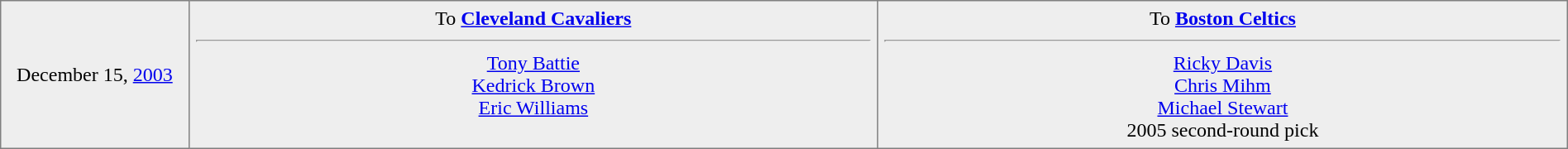<table border="1" style="border-collapse:collapse; text-align:center; width:100%;"  cellpadding="5">
<tr style="background:#eee;">
<td style="width:12%">December 15, <a href='#'>2003</a></td>
<td style="width:44%" valign="top">To <strong><a href='#'>Cleveland Cavaliers</a></strong><hr><a href='#'>Tony Battie</a><br><a href='#'>Kedrick Brown</a><br><a href='#'>Eric Williams</a></td>
<td style="width:44%" valign="top">To <strong><a href='#'>Boston Celtics</a></strong><hr><a href='#'>Ricky Davis</a><br><a href='#'>Chris Mihm</a><br><a href='#'>Michael Stewart</a><br>2005 second-round pick</td>
</tr>
</table>
